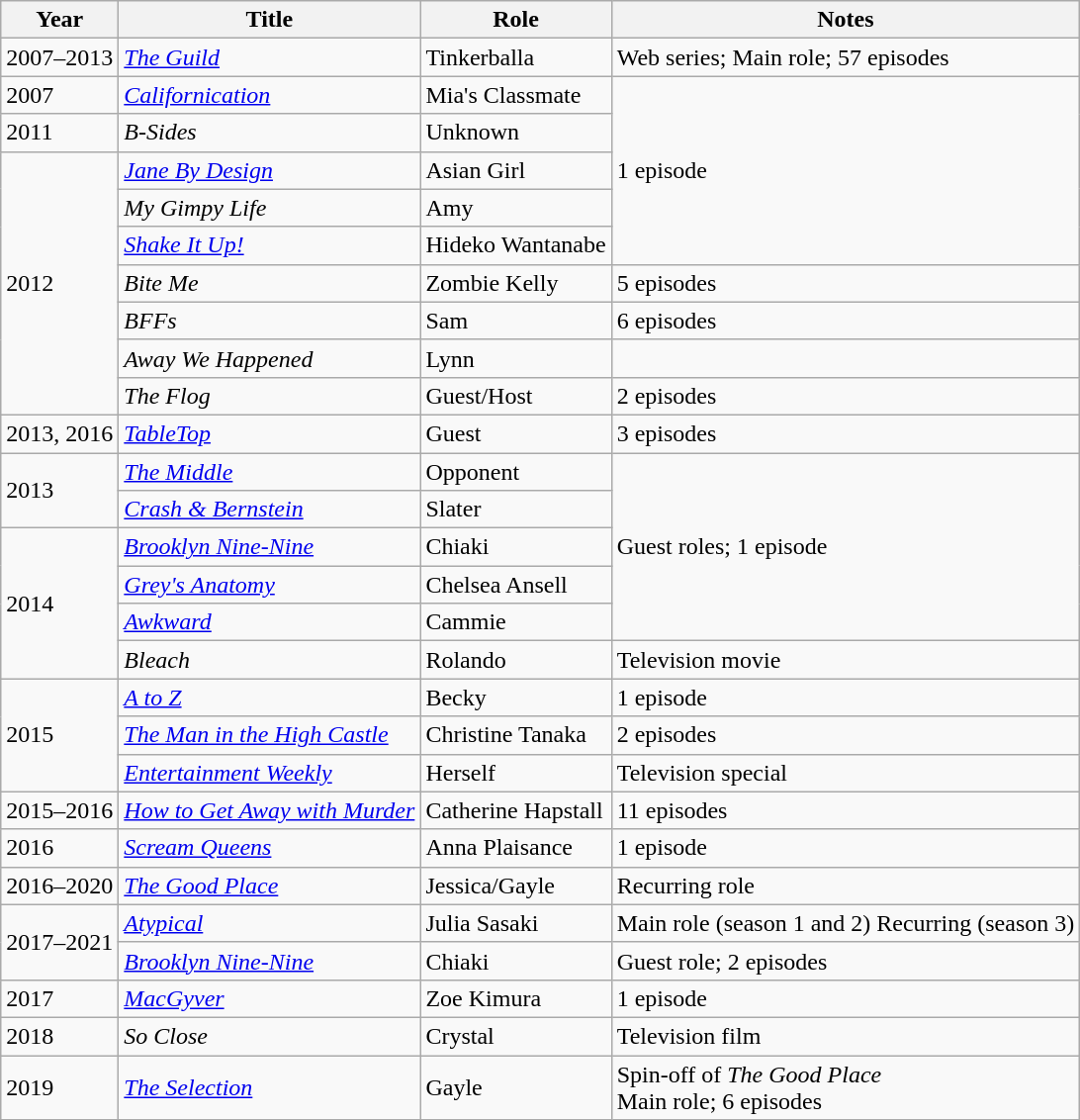<table class="wikitable sortable">
<tr>
<th>Year</th>
<th>Title</th>
<th>Role</th>
<th>Notes</th>
</tr>
<tr>
<td>2007–2013</td>
<td><a href='#'><em>The Guild</em></a></td>
<td>Tinkerballa</td>
<td>Web series; Main role; 57 episodes</td>
</tr>
<tr>
<td>2007</td>
<td><a href='#'><em>Californication</em></a></td>
<td>Mia's Classmate</td>
<td rowspan="5">1 episode</td>
</tr>
<tr>
<td>2011</td>
<td><em>B-Sides</em></td>
<td>Unknown</td>
</tr>
<tr>
<td rowspan="7">2012</td>
<td><em><a href='#'>Jane By Design</a></em></td>
<td>Asian Girl</td>
</tr>
<tr>
<td><em>My Gimpy Life</em></td>
<td>Amy</td>
</tr>
<tr>
<td><a href='#'><em>Shake It Up!</em></a></td>
<td>Hideko Wantanabe</td>
</tr>
<tr>
<td><em>Bite Me</em></td>
<td>Zombie Kelly</td>
<td>5 episodes</td>
</tr>
<tr>
<td><em>BFFs</em></td>
<td>Sam</td>
<td>6 episodes</td>
</tr>
<tr>
<td><em>Away We Happened</em></td>
<td>Lynn</td>
<td></td>
</tr>
<tr>
<td><em>The Flog</em></td>
<td>Guest/Host</td>
<td>2 episodes</td>
</tr>
<tr>
<td>2013, 2016</td>
<td><em><a href='#'>TableTop</a></em></td>
<td>Guest</td>
<td>3 episodes</td>
</tr>
<tr>
<td rowspan="2">2013</td>
<td><a href='#'><em>The Middle</em></a></td>
<td>Opponent</td>
<td rowspan="5">Guest roles; 1 episode</td>
</tr>
<tr>
<td><em><a href='#'>Crash & Bernstein</a></em></td>
<td>Slater</td>
</tr>
<tr>
<td rowspan="4">2014</td>
<td><em><a href='#'>Brooklyn Nine-Nine</a></em></td>
<td>Chiaki</td>
</tr>
<tr>
<td><em><a href='#'>Grey's Anatomy</a></em></td>
<td>Chelsea Ansell</td>
</tr>
<tr>
<td><a href='#'><em>Awkward</em></a></td>
<td>Cammie</td>
</tr>
<tr>
<td><em>Bleach</em></td>
<td>Rolando</td>
<td>Television movie</td>
</tr>
<tr>
<td rowspan="3">2015</td>
<td><a href='#'><em>A to Z</em></a></td>
<td>Becky</td>
<td>1 episode</td>
</tr>
<tr>
<td><a href='#'><em>The Man in the High Castle</em></a></td>
<td>Christine Tanaka</td>
<td>2 episodes</td>
</tr>
<tr>
<td><em><a href='#'>Entertainment Weekly</a></em></td>
<td>Herself</td>
<td>Television special</td>
</tr>
<tr>
<td>2015–2016</td>
<td><em><a href='#'>How to Get Away with Murder</a></em></td>
<td>Catherine Hapstall</td>
<td>11 episodes</td>
</tr>
<tr>
<td>2016</td>
<td><a href='#'><em>Scream Queens</em></a></td>
<td>Anna Plaisance</td>
<td>1 episode</td>
</tr>
<tr>
<td>2016–2020</td>
<td><em><a href='#'>The Good Place</a></em></td>
<td>Jessica/Gayle</td>
<td>Recurring role</td>
</tr>
<tr>
<td rowspan="2">2017–2021</td>
<td><em><a href='#'>Atypical</a></em></td>
<td>Julia Sasaki</td>
<td>Main role (season 1 and 2) Recurring (season 3)</td>
</tr>
<tr>
<td><em><a href='#'>Brooklyn Nine-Nine</a></em></td>
<td>Chiaki</td>
<td>Guest role; 2 episodes</td>
</tr>
<tr>
<td>2017</td>
<td><em><a href='#'>MacGyver</a></em></td>
<td>Zoe Kimura</td>
<td>1 episode</td>
</tr>
<tr>
<td>2018</td>
<td><em>So Close</em></td>
<td>Crystal</td>
<td>Television film</td>
</tr>
<tr>
<td>2019</td>
<td><em><a href='#'>The Selection</a></em></td>
<td>Gayle</td>
<td>Spin-off of <em>The Good Place</em><br>Main role; 6 episodes</td>
</tr>
</table>
